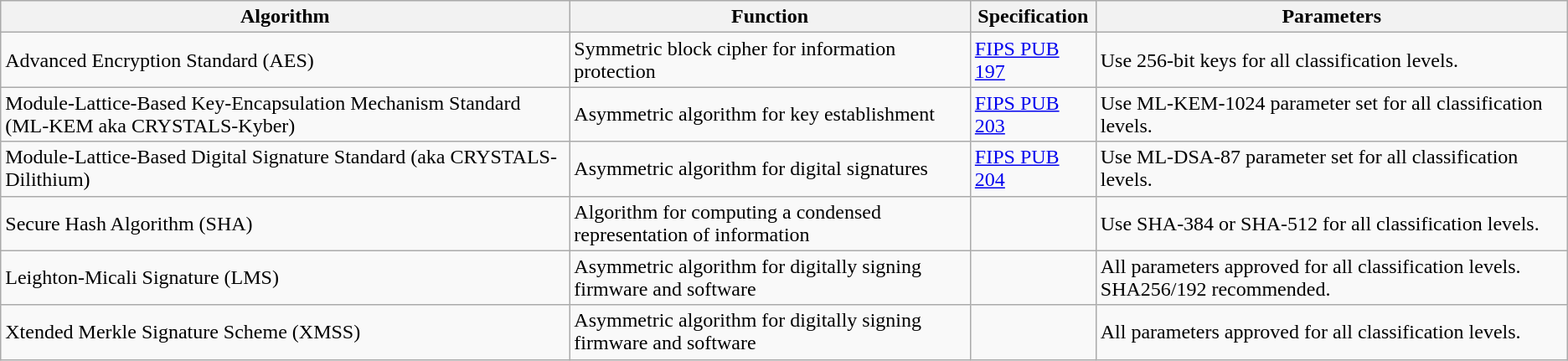<table class="wikitable">
<tr>
<th>Algorithm</th>
<th>Function</th>
<th>Specification</th>
<th>Parameters</th>
</tr>
<tr>
<td>Advanced Encryption Standard (AES)</td>
<td>Symmetric block cipher for information protection</td>
<td><a href='#'>FIPS PUB 197</a></td>
<td>Use 256-bit keys for all classification levels.</td>
</tr>
<tr>
<td>Module-Lattice-Based Key-Encapsulation Mechanism Standard (ML-KEM aka CRYSTALS-Kyber)</td>
<td>Asymmetric algorithm for key establishment</td>
<td><a href='#'>FIPS PUB 203</a></td>
<td>Use ML-KEM-1024 parameter set for all classification levels.</td>
</tr>
<tr>
<td>Module-Lattice-Based Digital Signature Standard (aka CRYSTALS-Dilithium)</td>
<td>Asymmetric algorithm for digital signatures</td>
<td><a href='#'>FIPS PUB 204</a></td>
<td>Use ML-DSA-87 parameter set for all classification levels.</td>
</tr>
<tr>
<td>Secure Hash Algorithm (SHA)</td>
<td>Algorithm for computing a condensed representation of information</td>
<td></td>
<td>Use SHA-384 or SHA-512 for all classification levels.</td>
</tr>
<tr>
<td>Leighton-Micali Signature (LMS)</td>
<td>Asymmetric algorithm for digitally signing firmware and software</td>
<td></td>
<td>All parameters approved for all classification levels. SHA256/192 recommended.</td>
</tr>
<tr>
<td>Xtended Merkle Signature Scheme (XMSS)</td>
<td>Asymmetric algorithm for digitally signing firmware and software</td>
<td></td>
<td>All parameters approved for all classification levels.</td>
</tr>
</table>
